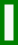<table class="wikitable" style="border: 3px solid green">
<tr>
<td><br></td>
</tr>
</table>
